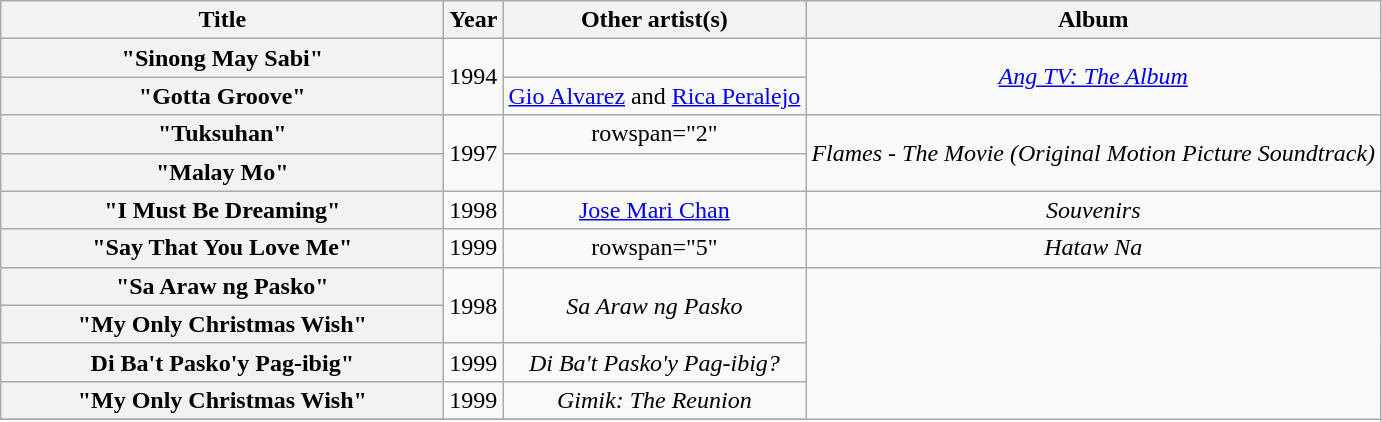<table class="wikitable plainrowheaders" style="text-align:center;">
<tr>
<th scope="col" style="width:18em;">Title</th>
<th scope="col">Year</th>
<th scope="col">Other artist(s)</th>
<th scope="col">Album</th>
</tr>
<tr>
<th scope="row">"Sinong May Sabi"<br></th>
<td rowspan="2">1994</td>
<td></td>
<td rowspan="2"><em><a href='#'>Ang TV: The Album</a></em></td>
</tr>
<tr>
<th scope="row">"Gotta Groove"<br></th>
<td><a href='#'>Gio Alvarez</a> and <a href='#'>Rica Peralejo</a></td>
</tr>
<tr>
<th scope="row">"Tuksuhan"</th>
<td rowspan="2">1997</td>
<td>rowspan="2"  </td>
<td rowspan="2"><em>Flames - The Movie (Original Motion Picture Soundtrack)</em></td>
</tr>
<tr>
<th scope="row">"Malay Mo"</th>
</tr>
<tr>
<th scope="row">"I Must Be Dreaming"</th>
<td>1998</td>
<td><a href='#'>Jose Mari Chan</a></td>
<td><em>Souvenirs</em></td>
</tr>
<tr>
<th scope="row">"Say That You Love Me"<br></th>
<td>1999</td>
<td>rowspan="5" </td>
<td><em>Hataw Na</em></td>
</tr>
<tr>
<th scope="row">"Sa Araw ng Pasko"<br></th>
<td rowspan="2">1998</td>
<td rowspan="2"><em>Sa Araw ng Pasko</em></td>
</tr>
<tr>
<th scope="row">"My Only Christmas Wish"</th>
</tr>
<tr>
<th scope="row">Di Ba't Pasko'y Pag-ibig"<br></th>
<td>1999</td>
<td><em>Di Ba't Pasko'y Pag-ibig?</em></td>
</tr>
<tr>
<th scope="row">"My Only Christmas Wish"</th>
<td>1999</td>
<td><em>Gimik: The Reunion</em></td>
</tr>
<tr>
</tr>
</table>
